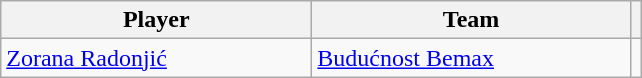<table class="wikitable" style="text-align: center;">
<tr>
<th style="width:200px;">Player</th>
<th style="width:205px;">Team</th>
<th></th>
</tr>
<tr>
<td align=left> <a href='#'>Zorana Radonjić</a></td>
<td align=left> <a href='#'>Budućnost Bemax</a></td>
<td></td>
</tr>
</table>
